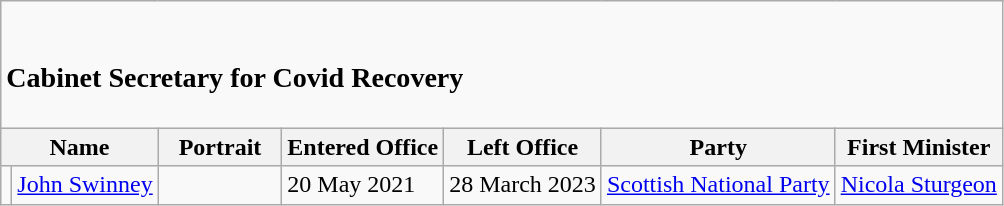<table class="wikitable" style="margin: 0 0 0 1em; background: #f9f9f9; border: 1px #aaaaaa solid; border-collapse: collapse; ">
<tr>
<td colspan="7"><br><h3>Cabinet Secretary for Covid Recovery</h3></td>
</tr>
<tr>
<th colspan="2">Name</th>
<th width="75">Portrait</th>
<th>Entered Office</th>
<th>Left Office</th>
<th>Party</th>
<th>First Minister</th>
</tr>
<tr>
<td></td>
<td><a href='#'>John Swinney</a></td>
<td></td>
<td>20 May 2021</td>
<td>28 March 2023</td>
<td><a href='#'>Scottish National Party</a></td>
<td><a href='#'>Nicola Sturgeon</a></td>
</tr>
</table>
